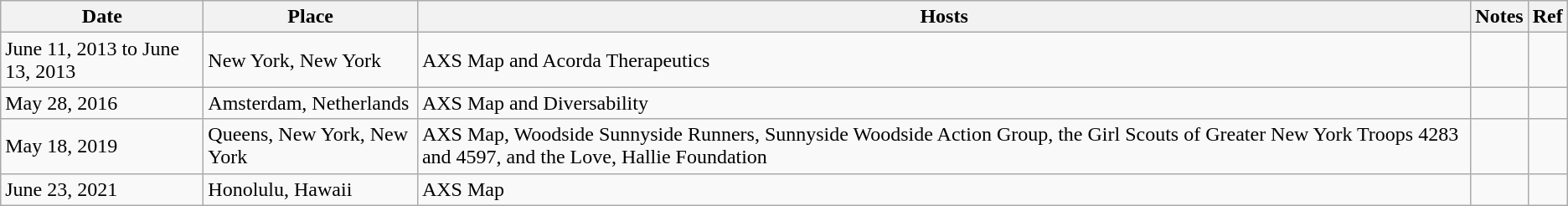<table class="wikitable">
<tr>
<th>Date</th>
<th>Place</th>
<th>Hosts</th>
<th>Notes</th>
<th>Ref</th>
</tr>
<tr>
<td>June 11, 2013 to June 13, 2013</td>
<td>New York, New York</td>
<td>AXS Map and Acorda Therapeutics</td>
<td></td>
<td></td>
</tr>
<tr>
<td>May 28, 2016</td>
<td>Amsterdam, Netherlands</td>
<td>AXS Map and Diversability</td>
<td></td>
<td></td>
</tr>
<tr>
<td>May 18, 2019</td>
<td>Queens, New York, New York</td>
<td>AXS Map, Woodside Sunnyside Runners, Sunnyside Woodside Action Group, the Girl Scouts of Greater New York Troops 4283 and 4597, and the Love, Hallie Foundation</td>
<td></td>
<td></td>
</tr>
<tr>
<td>June 23, 2021</td>
<td>Honolulu, Hawaii</td>
<td>AXS Map</td>
<td></td>
<td></td>
</tr>
</table>
